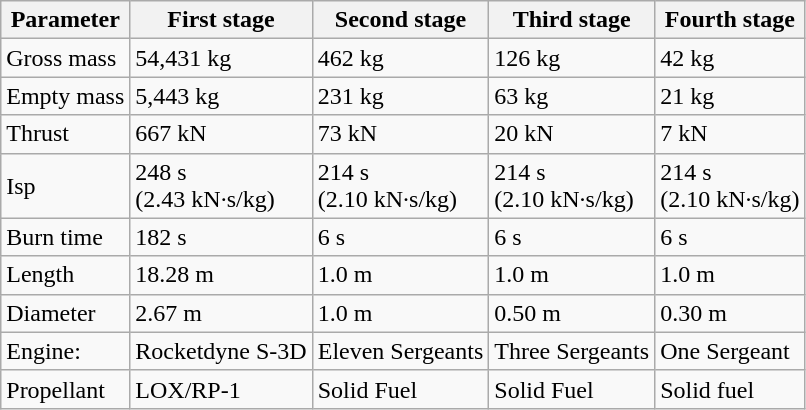<table class="wikitable">
<tr>
<th>Parameter</th>
<th>First stage</th>
<th>Second stage</th>
<th>Third stage</th>
<th>Fourth stage</th>
</tr>
<tr>
<td>Gross mass</td>
<td>54,431 kg</td>
<td>462 kg</td>
<td>126 kg</td>
<td>42 kg</td>
</tr>
<tr>
<td>Empty mass</td>
<td>5,443 kg</td>
<td>231 kg</td>
<td>63 kg</td>
<td>21 kg</td>
</tr>
<tr>
<td>Thrust</td>
<td>667 kN</td>
<td>73 kN</td>
<td>20 kN</td>
<td>7 kN</td>
</tr>
<tr>
<td>Isp</td>
<td>248 s<br>(2.43 kN·s/kg)</td>
<td>214 s<br>(2.10 kN·s/kg)</td>
<td>214 s<br>(2.10 kN·s/kg)</td>
<td>214 s<br>(2.10 kN·s/kg)</td>
</tr>
<tr>
<td>Burn time</td>
<td>182 s</td>
<td>6 s</td>
<td>6 s</td>
<td>6 s</td>
</tr>
<tr>
<td>Length</td>
<td>18.28 m</td>
<td>1.0 m</td>
<td>1.0 m</td>
<td>1.0 m</td>
</tr>
<tr>
<td>Diameter</td>
<td>2.67 m</td>
<td>1.0 m</td>
<td>0.50 m</td>
<td>0.30 m</td>
</tr>
<tr>
<td>Engine:</td>
<td>Rocketdyne S-3D</td>
<td>Eleven Sergeants</td>
<td>Three Sergeants</td>
<td>One Sergeant</td>
</tr>
<tr>
<td>Propellant</td>
<td>LOX/RP-1</td>
<td>Solid Fuel</td>
<td>Solid Fuel</td>
<td>Solid fuel</td>
</tr>
</table>
